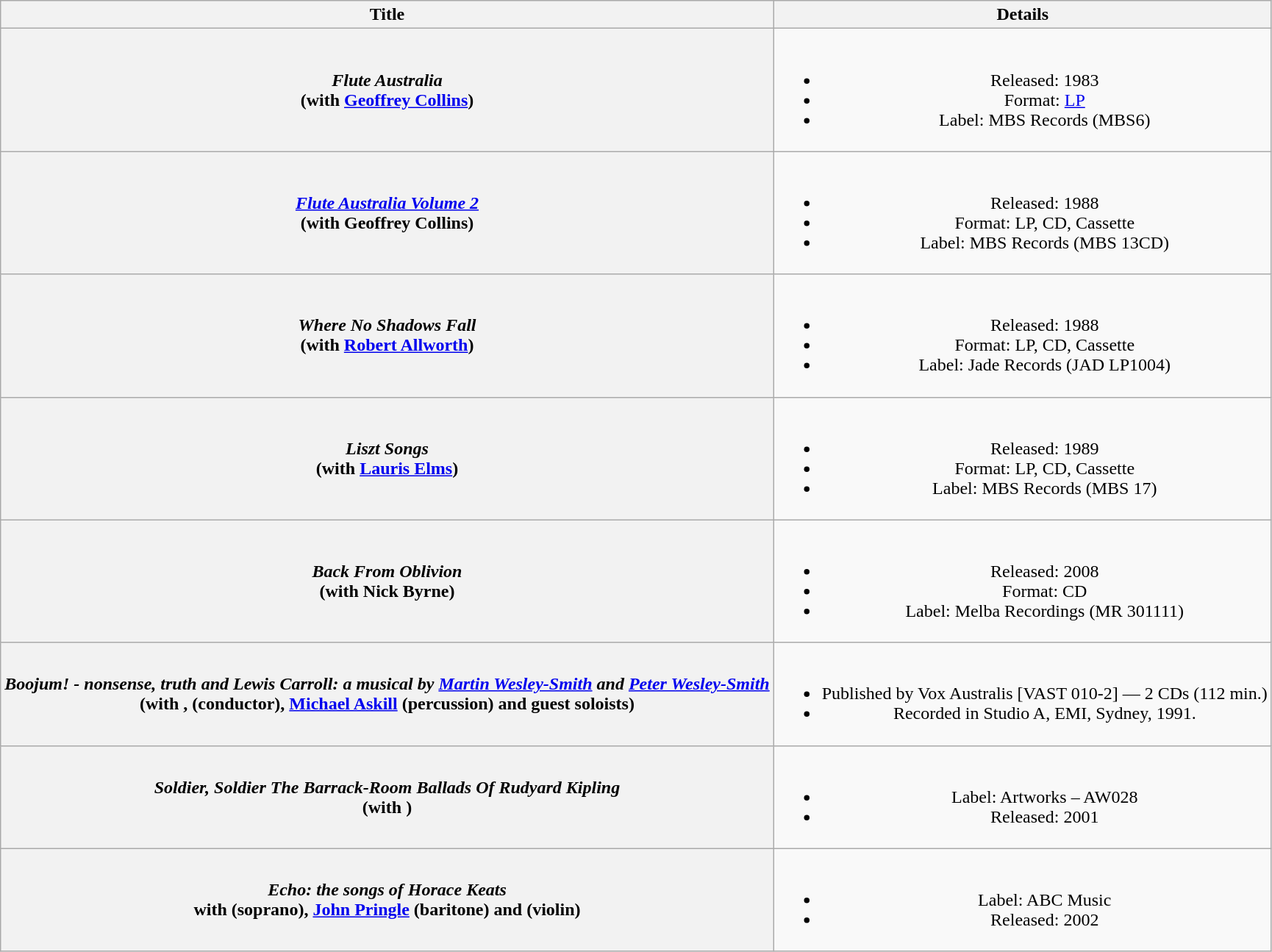<table class="wikitable plainrowheaders" style="text-align:center;" border="1">
<tr>
<th>Title</th>
<th>Details</th>
</tr>
<tr>
<th scope="row"><em>Flute Australia</em> <br> (with <a href='#'>Geoffrey Collins</a>)</th>
<td><br><ul><li>Released: 1983</li><li>Format: <a href='#'>LP</a></li><li>Label: MBS Records (MBS6)</li></ul></td>
</tr>
<tr>
<th scope="row"><em><a href='#'>Flute Australia Volume 2</a></em> <br> (with Geoffrey Collins)</th>
<td><br><ul><li>Released: 1988</li><li>Format: LP, CD, Cassette</li><li>Label: MBS Records (MBS 13CD)</li></ul></td>
</tr>
<tr>
<th scope="row"><em>Where No Shadows Fall</em> <br> (with <a href='#'>Robert Allworth</a>)</th>
<td><br><ul><li>Released: 1988</li><li>Format: LP, CD, Cassette</li><li>Label: Jade Records (JAD LP1004)</li></ul></td>
</tr>
<tr>
<th scope="row"><em>Liszt Songs</em> <br> (with <a href='#'>Lauris Elms</a>)</th>
<td><br><ul><li>Released: 1989</li><li>Format: LP, CD, Cassette</li><li>Label: MBS Records (MBS 17)</li></ul></td>
</tr>
<tr>
<th scope="row"><em>Back From Oblivion</em> <br> (with Nick Byrne)</th>
<td><br><ul><li>Released: 2008</li><li>Format: CD</li><li>Label: Melba Recordings (MR 301111)</li></ul></td>
</tr>
<tr>
<th scope="row"><em>Boojum! - nonsense, truth and Lewis Carroll: a musical by <a href='#'>Martin Wesley-Smith</a> and <a href='#'>Peter Wesley-Smith</a></em> <br> (with ,  (conductor), <a href='#'>Michael Askill</a> (percussion) and guest soloists)</th>
<td><br><ul><li>Published by Vox Australis [VAST 010-2] — 2 CDs (112 min.)</li><li>Recorded in Studio A, EMI, Sydney, 1991.</li></ul></td>
</tr>
<tr>
<th scope="row"><em>Soldier, Soldier The Barrack-Room Ballads Of Rudyard Kipling</em> <br> (with )</th>
<td><br><ul><li>Label: Artworks – AW028</li><li>Released: 2001</li></ul></td>
</tr>
<tr>
<th scope="row"><em>Echo: the songs of Horace Keats</em> <br> with  (soprano), <a href='#'>John Pringle</a> (baritone) and  (violin)</th>
<td><br><ul><li>Label: ABC Music</li><li>Released: 2002</li></ul></td>
</tr>
</table>
